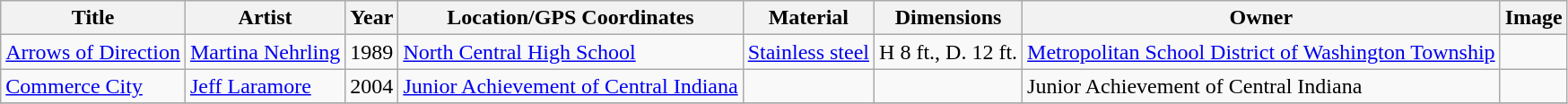<table class="wikitable sortable">
<tr>
<th>Title</th>
<th>Artist</th>
<th>Year</th>
<th>Location/GPS Coordinates</th>
<th>Material</th>
<th>Dimensions</th>
<th>Owner</th>
<th>Image</th>
</tr>
<tr>
<td><a href='#'>Arrows of Direction</a></td>
<td><a href='#'>Martina Nehrling</a></td>
<td>1989</td>
<td><a href='#'>North Central High School</a> </td>
<td><a href='#'>Stainless steel</a></td>
<td>H 8 ft., D. 12 ft.</td>
<td><a href='#'>Metropolitan School District of Washington Township</a></td>
<td></td>
</tr>
<tr>
<td><a href='#'>Commerce City</a></td>
<td><a href='#'>Jeff Laramore</a></td>
<td>2004</td>
<td><a href='#'>Junior Achievement of Central Indiana</a> </td>
<td></td>
<td></td>
<td>Junior Achievement of Central Indiana</td>
<td></td>
</tr>
<tr>
</tr>
</table>
